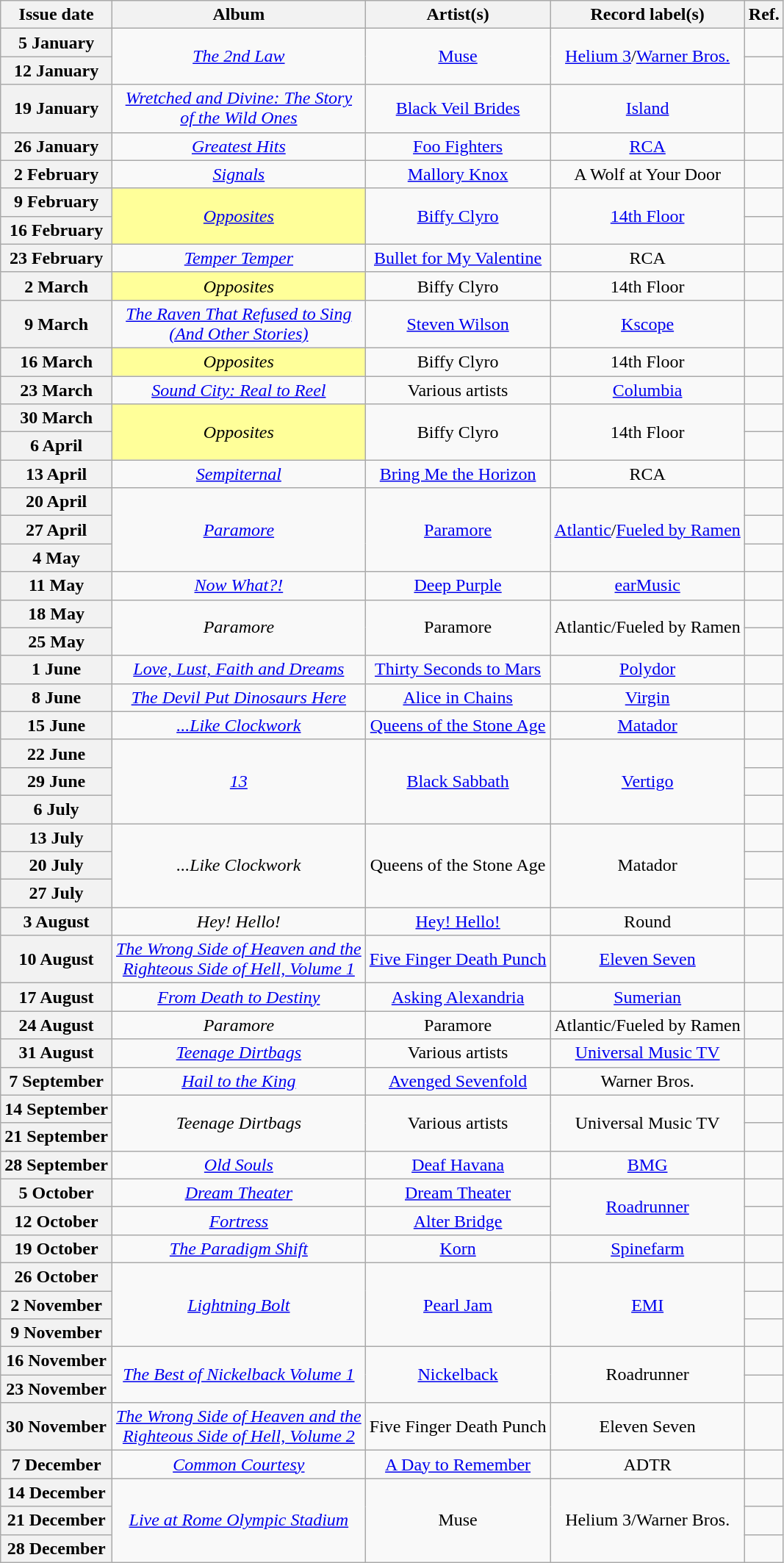<table class="wikitable plainrowheaders" style="text-align:center">
<tr>
<th scope="col">Issue date</th>
<th scope="col">Album</th>
<th scope="col">Artist(s)</th>
<th scope="col">Record label(s)</th>
<th scope="col">Ref.</th>
</tr>
<tr>
<th scope="row">5 January</th>
<td rowspan="2"><em><a href='#'>The 2nd Law</a></em></td>
<td rowspan="2"><a href='#'>Muse</a></td>
<td rowspan="2"><a href='#'>Helium 3</a>/<a href='#'>Warner Bros.</a></td>
<td></td>
</tr>
<tr>
<th scope="row">12 January</th>
<td></td>
</tr>
<tr>
<th scope="row">19 January</th>
<td><em><a href='#'>Wretched and Divine: The Story<br>of the Wild Ones</a></em></td>
<td><a href='#'>Black Veil Brides</a></td>
<td><a href='#'>Island</a></td>
<td></td>
</tr>
<tr>
<th scope="row">26 January</th>
<td><em><a href='#'>Greatest Hits</a></em></td>
<td><a href='#'>Foo Fighters</a></td>
<td><a href='#'>RCA</a></td>
<td></td>
</tr>
<tr>
<th scope="row">2 February</th>
<td><em><a href='#'>Signals</a></em></td>
<td><a href='#'>Mallory Knox</a></td>
<td>A Wolf at Your Door</td>
<td></td>
</tr>
<tr>
<th scope="row">9 February</th>
<td rowspan="2" style="background-color:#FFFF99"><em><a href='#'>Opposites</a></em> </td>
<td rowspan="2"><a href='#'>Biffy Clyro</a></td>
<td rowspan="2"><a href='#'>14th Floor</a></td>
<td></td>
</tr>
<tr>
<th scope="row">16 February</th>
<td></td>
</tr>
<tr>
<th scope="row">23 February</th>
<td><em><a href='#'>Temper Temper</a></em></td>
<td><a href='#'>Bullet for My Valentine</a></td>
<td>RCA</td>
<td></td>
</tr>
<tr>
<th scope="row">2 March</th>
<td style="background-color:#FFFF99"><em>Opposites</em> </td>
<td>Biffy Clyro</td>
<td>14th Floor</td>
<td></td>
</tr>
<tr>
<th scope="row">9 March</th>
<td><em><a href='#'>The Raven That Refused to Sing<br>(And Other Stories)</a></em></td>
<td><a href='#'>Steven Wilson</a></td>
<td><a href='#'>Kscope</a></td>
<td></td>
</tr>
<tr>
<th scope="row">16 March</th>
<td style="background-color:#FFFF99"><em>Opposites</em> </td>
<td>Biffy Clyro</td>
<td>14th Floor</td>
<td></td>
</tr>
<tr>
<th scope="row">23 March</th>
<td><em><a href='#'>Sound City: Real to Reel</a></em></td>
<td>Various artists</td>
<td><a href='#'>Columbia</a></td>
<td></td>
</tr>
<tr>
<th scope="row">30 March</th>
<td rowspan="2"style="background-color:#FFFF99"><em>Opposites</em></td>
<td rowspan="2">Biffy Clyro</td>
<td rowspan="2">14th Floor</td>
<td></td>
</tr>
<tr>
<th scope="row">6 April</th>
<td></td>
</tr>
<tr>
<th scope="row">13 April</th>
<td><em><a href='#'>Sempiternal</a></em></td>
<td><a href='#'>Bring Me the Horizon</a></td>
<td>RCA</td>
<td></td>
</tr>
<tr>
<th scope="row">20 April</th>
<td rowspan="3"><em><a href='#'>Paramore</a></em></td>
<td rowspan="3"><a href='#'>Paramore</a></td>
<td rowspan="3"><a href='#'>Atlantic</a>/<a href='#'>Fueled by Ramen</a></td>
<td></td>
</tr>
<tr>
<th scope="row">27 April</th>
<td></td>
</tr>
<tr>
<th scope="row">4 May</th>
<td></td>
</tr>
<tr>
<th scope="row">11 May</th>
<td><em><a href='#'>Now What?!</a></em></td>
<td><a href='#'>Deep Purple</a></td>
<td><a href='#'>earMusic</a></td>
<td></td>
</tr>
<tr>
<th scope="row">18 May</th>
<td rowspan="2"><em>Paramore</em></td>
<td rowspan="2">Paramore</td>
<td rowspan="2">Atlantic/Fueled by Ramen</td>
<td></td>
</tr>
<tr>
<th scope="row">25 May</th>
<td></td>
</tr>
<tr>
<th scope="row">1 June</th>
<td><em><a href='#'>Love, Lust, Faith and Dreams</a></em></td>
<td><a href='#'>Thirty Seconds to Mars</a></td>
<td><a href='#'>Polydor</a></td>
<td></td>
</tr>
<tr>
<th scope="row">8 June</th>
<td><em><a href='#'>The Devil Put Dinosaurs Here</a></em></td>
<td><a href='#'>Alice in Chains</a></td>
<td><a href='#'>Virgin</a></td>
<td></td>
</tr>
<tr>
<th scope="row">15 June</th>
<td><em><a href='#'>...Like Clockwork</a></em></td>
<td><a href='#'>Queens of the Stone Age</a></td>
<td><a href='#'>Matador</a></td>
<td></td>
</tr>
<tr>
<th scope="row">22 June</th>
<td rowspan="3"><em><a href='#'>13</a></em></td>
<td rowspan="3"><a href='#'>Black Sabbath</a></td>
<td rowspan="3"><a href='#'>Vertigo</a></td>
<td></td>
</tr>
<tr>
<th scope="row">29 June</th>
<td></td>
</tr>
<tr>
<th scope="row">6 July</th>
<td></td>
</tr>
<tr>
<th scope="row">13 July</th>
<td rowspan="3"><em>...Like Clockwork</em></td>
<td rowspan="3">Queens of the Stone Age</td>
<td rowspan="3">Matador</td>
<td></td>
</tr>
<tr>
<th scope="row">20 July</th>
<td></td>
</tr>
<tr>
<th scope="row">27 July</th>
<td></td>
</tr>
<tr>
<th scope="row">3 August</th>
<td><em>Hey! Hello!</em></td>
<td><a href='#'>Hey! Hello!</a></td>
<td>Round</td>
<td></td>
</tr>
<tr>
<th scope="row">10 August</th>
<td><em><a href='#'>The Wrong Side of Heaven and the<br>Righteous Side of Hell, Volume 1</a></em></td>
<td><a href='#'>Five Finger Death Punch</a></td>
<td><a href='#'>Eleven Seven</a></td>
<td></td>
</tr>
<tr>
<th scope="row">17 August</th>
<td><em><a href='#'>From Death to Destiny</a></em></td>
<td><a href='#'>Asking Alexandria</a></td>
<td><a href='#'>Sumerian</a></td>
<td></td>
</tr>
<tr>
<th scope="row">24 August</th>
<td><em>Paramore</em></td>
<td>Paramore</td>
<td>Atlantic/Fueled by Ramen</td>
<td></td>
</tr>
<tr>
<th scope="row">31 August</th>
<td><em><a href='#'>Teenage Dirtbags</a></em></td>
<td>Various artists</td>
<td><a href='#'>Universal Music TV</a></td>
<td></td>
</tr>
<tr>
<th scope="row">7 September</th>
<td><em><a href='#'>Hail to the King</a></em></td>
<td><a href='#'>Avenged Sevenfold</a></td>
<td>Warner Bros.</td>
<td></td>
</tr>
<tr>
<th scope="row">14 September</th>
<td rowspan="2"><em>Teenage Dirtbags</em></td>
<td rowspan="2">Various artists</td>
<td rowspan="2">Universal Music TV</td>
<td></td>
</tr>
<tr>
<th scope="row">21 September</th>
<td></td>
</tr>
<tr>
<th scope="row">28 September</th>
<td><em><a href='#'>Old Souls</a></em></td>
<td><a href='#'>Deaf Havana</a></td>
<td><a href='#'>BMG</a></td>
<td></td>
</tr>
<tr>
<th scope="row">5 October</th>
<td><em><a href='#'>Dream Theater</a></em></td>
<td><a href='#'>Dream Theater</a></td>
<td rowspan="2"><a href='#'>Roadrunner</a></td>
<td></td>
</tr>
<tr>
<th scope="row">12 October</th>
<td><em><a href='#'>Fortress</a></em></td>
<td><a href='#'>Alter Bridge</a></td>
<td></td>
</tr>
<tr>
<th scope="row">19 October</th>
<td><em><a href='#'>The Paradigm Shift</a></em></td>
<td><a href='#'>Korn</a></td>
<td><a href='#'>Spinefarm</a></td>
<td></td>
</tr>
<tr>
<th scope="row">26 October</th>
<td rowspan="3"><em><a href='#'>Lightning Bolt</a></em></td>
<td rowspan="3"><a href='#'>Pearl Jam</a></td>
<td rowspan="3"><a href='#'>EMI</a></td>
<td></td>
</tr>
<tr>
<th scope="row">2 November</th>
<td></td>
</tr>
<tr>
<th scope="row">9 November</th>
<td></td>
</tr>
<tr>
<th scope="row">16 November</th>
<td rowspan="2"><em><a href='#'>The Best of Nickelback Volume 1</a></em></td>
<td rowspan="2"><a href='#'>Nickelback</a></td>
<td rowspan="2">Roadrunner</td>
<td></td>
</tr>
<tr>
<th scope="row">23 November</th>
<td></td>
</tr>
<tr>
<th scope="row">30 November</th>
<td><em><a href='#'>The Wrong Side of Heaven and the<br>Righteous Side of Hell, Volume 2</a></em></td>
<td>Five Finger Death Punch</td>
<td>Eleven Seven</td>
<td></td>
</tr>
<tr>
<th scope="row">7 December</th>
<td><em><a href='#'>Common Courtesy</a></em></td>
<td><a href='#'>A Day to Remember</a></td>
<td>ADTR</td>
<td></td>
</tr>
<tr>
<th scope="row">14 December</th>
<td rowspan="3"><em><a href='#'>Live at Rome Olympic Stadium</a></em></td>
<td rowspan="3">Muse</td>
<td rowspan="3">Helium 3/Warner Bros.</td>
<td></td>
</tr>
<tr>
<th scope="row">21 December</th>
<td></td>
</tr>
<tr>
<th scope="row">28 December</th>
<td></td>
</tr>
</table>
